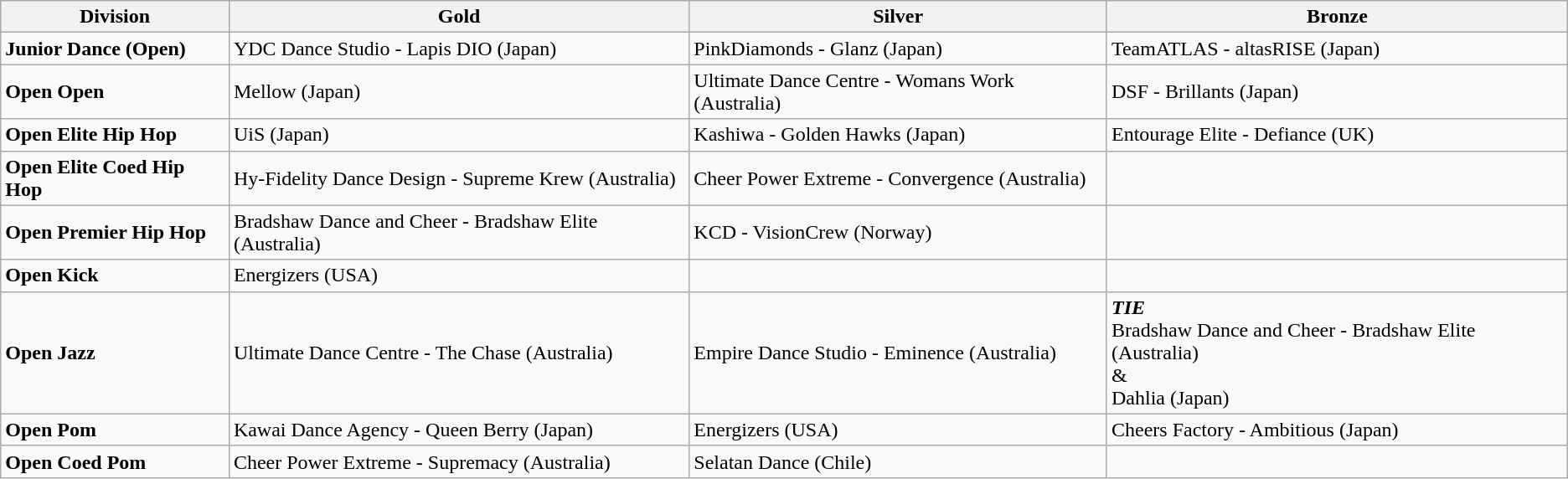<table class="wikitable">
<tr>
<th>Division</th>
<th>Gold</th>
<th>Silver</th>
<th>Bronze</th>
</tr>
<tr>
<td><strong>Junior Dance (Open)</strong></td>
<td>YDC Dance Studio - Lapis DIO (Japan)</td>
<td>PinkDiamonds - Glanz (Japan)</td>
<td>TeamATLAS - altasRISE (Japan)</td>
</tr>
<tr>
<td><strong>Open Open</strong></td>
<td>Mellow (Japan)</td>
<td>Ultimate Dance Centre - Womans Work (Australia)</td>
<td>DSF - Brillants (Japan)</td>
</tr>
<tr>
<td><strong>Open Elite Hip Hop</strong></td>
<td>UiS (Japan)</td>
<td>Kashiwa - Golden Hawks (Japan)</td>
<td>Entourage Elite - Defiance (UK)</td>
</tr>
<tr>
<td><strong>Open Elite Coed Hip Hop</strong></td>
<td>Hy-Fidelity Dance Design - Supreme Krew (Australia)</td>
<td>Cheer Power Extreme -  Convergence (Australia)</td>
<td></td>
</tr>
<tr>
<td><strong>Open Premier Hip Hop</strong></td>
<td>Bradshaw Dance and Cheer - Bradshaw Elite (Australia)</td>
<td>KCD - VisionCrew (Norway)</td>
<td></td>
</tr>
<tr>
<td><strong>Open Kick</strong></td>
<td>Energizers (USA)</td>
<td></td>
<td></td>
</tr>
<tr>
<td><strong>Open Jazz</strong></td>
<td>Ultimate Dance Centre - The Chase (Australia)</td>
<td>Empire Dance Studio - Eminence (Australia)</td>
<td><strong><em>TIE</em></strong><br>Bradshaw Dance and Cheer - Bradshaw Elite (Australia)<br>&<br>Dahlia (Japan)</td>
</tr>
<tr>
<td><strong>Open Pom</strong></td>
<td>Kawai Dance Agency - Queen Berry (Japan)</td>
<td>Energizers (USA)</td>
<td>Cheers Factory - Ambitious (Japan)</td>
</tr>
<tr>
<td><strong>Open Coed Pom</strong></td>
<td>Cheer Power Extreme - Supremacy (Australia)</td>
<td>Selatan Dance (Chile)</td>
<td></td>
</tr>
</table>
